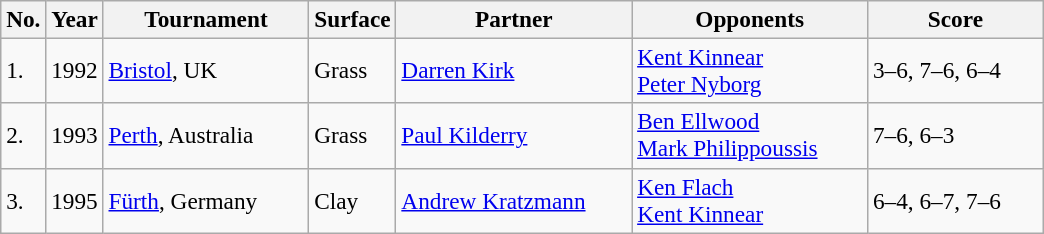<table class="sortable wikitable" style=font-size:97%>
<tr>
<th>No.</th>
<th>Year</th>
<th style="width:130px">Tournament</th>
<th style="width:50px">Surface</th>
<th style="width:150px">Partner</th>
<th style="width:150px">Opponents</th>
<th style="width:110px" class="unsortable">Score</th>
</tr>
<tr>
<td>1.</td>
<td>1992</td>
<td><a href='#'>Bristol</a>, UK</td>
<td>Grass</td>
<td> <a href='#'>Darren Kirk</a></td>
<td> <a href='#'>Kent Kinnear</a><br> <a href='#'>Peter Nyborg</a></td>
<td>3–6, 7–6, 6–4</td>
</tr>
<tr>
<td>2.</td>
<td>1993</td>
<td><a href='#'>Perth</a>, Australia</td>
<td>Grass</td>
<td> <a href='#'>Paul Kilderry</a></td>
<td> <a href='#'>Ben Ellwood</a><br> <a href='#'>Mark Philippoussis</a></td>
<td>7–6, 6–3</td>
</tr>
<tr>
<td>3.</td>
<td>1995</td>
<td><a href='#'>Fürth</a>, Germany</td>
<td>Clay</td>
<td> <a href='#'>Andrew Kratzmann</a></td>
<td> <a href='#'>Ken Flach</a><br> <a href='#'>Kent Kinnear</a></td>
<td>6–4, 6–7, 7–6</td>
</tr>
</table>
